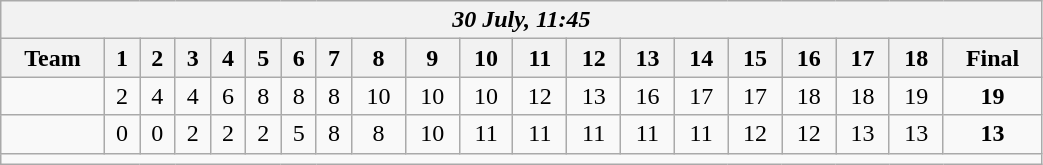<table class=wikitable style="text-align:center; width: 55%">
<tr>
<th colspan=20><em>30 July, 11:45</em></th>
</tr>
<tr>
<th>Team</th>
<th>1</th>
<th>2</th>
<th>3</th>
<th>4</th>
<th>5</th>
<th>6</th>
<th>7</th>
<th>8</th>
<th>9</th>
<th>10</th>
<th>11</th>
<th>12</th>
<th>13</th>
<th>14</th>
<th>15</th>
<th>16</th>
<th>17</th>
<th>18</th>
<th>Final</th>
</tr>
<tr>
<td align=left><strong></strong></td>
<td>2</td>
<td>4</td>
<td>4</td>
<td>6</td>
<td>8</td>
<td>8</td>
<td>8</td>
<td>10</td>
<td>10</td>
<td>10</td>
<td>12</td>
<td>13</td>
<td>16</td>
<td>17</td>
<td>17</td>
<td>18</td>
<td>18</td>
<td>19</td>
<td><strong>19</strong></td>
</tr>
<tr>
<td align=left></td>
<td>0</td>
<td>0</td>
<td>2</td>
<td>2</td>
<td>2</td>
<td>5</td>
<td>8</td>
<td>8</td>
<td>10</td>
<td>11</td>
<td>11</td>
<td>11</td>
<td>11</td>
<td>11</td>
<td>12</td>
<td>12</td>
<td>13</td>
<td>13</td>
<td><strong>13</strong></td>
</tr>
<tr>
<td colspan=20></td>
</tr>
</table>
